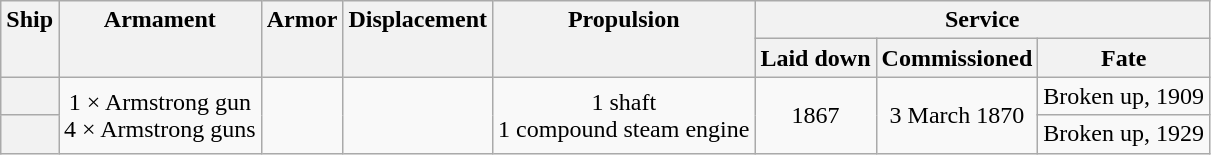<table class="wikitable plainrowheaders" style="text-align: center;">
<tr valign="top">
<th scope="col" rowspan="2">Ship</th>
<th scope="col" rowspan="2">Armament</th>
<th scope="col" rowspan="2">Armor</th>
<th scope="col" rowspan="2">Displacement</th>
<th scope="col" rowspan="2">Propulsion</th>
<th scope="col" colspan="3">Service</th>
</tr>
<tr valign="top">
<th scope="col">Laid down</th>
<th scope="col">Commissioned</th>
<th scope="col">Fate</th>
</tr>
<tr valign="center">
<th scope="row"></th>
<td rowspan="2">1 ×  Armstrong gun<br>4 ×  Armstrong guns</td>
<td rowspan="2"></td>
<td rowspan="2"></td>
<td rowspan="2">1 shaft<br>1 compound steam engine<br></td>
<td rowspan="2">1867</td>
<td rowspan="2">3 March 1870</td>
<td>Broken up, 1909</td>
</tr>
<tr valign="center">
<th scope="row"></th>
<td>Broken up, 1929</td>
</tr>
</table>
